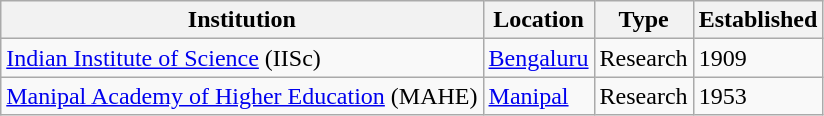<table class="wikitable">
<tr>
<th>Institution</th>
<th>Location</th>
<th>Type</th>
<th>Established</th>
</tr>
<tr>
<td><a href='#'>Indian Institute of Science</a> (IISc)</td>
<td><a href='#'>Bengaluru</a></td>
<td>Research</td>
<td>1909</td>
</tr>
<tr>
<td><a href='#'>Manipal Academy of Higher Education</a> (MAHE)</td>
<td><a href='#'>Manipal</a></td>
<td>Research</td>
<td>1953</td>
</tr>
</table>
